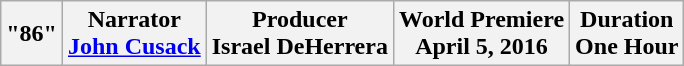<table class="wikitable">
<tr>
<th>"86"</th>
<th>Narrator<br><a href='#'>John Cusack</a></th>
<th>Producer<br>Israel DeHerrera</th>
<th>World Premiere<br>April 5, 2016</th>
<th>Duration<br>One Hour</th>
</tr>
</table>
